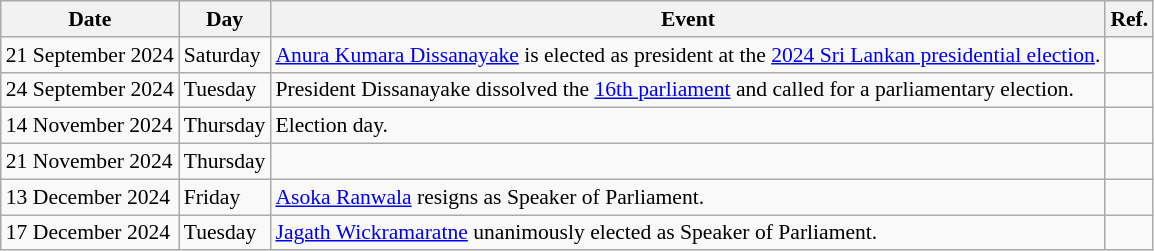<table class=wikitable style="font-size:90%">
<tr>
<th>Date</th>
<th>Day</th>
<th>Event</th>
<th>Ref.</th>
</tr>
<tr>
<td>21 September 2024</td>
<td>Saturday</td>
<td><a href='#'>Anura Kumara Dissanayake</a> is elected as president at the <a href='#'>2024 Sri Lankan presidential election</a>.</td>
<td></td>
</tr>
<tr>
<td>24 September 2024</td>
<td>Tuesday</td>
<td>President Dissanayake dissolved the <a href='#'>16th parliament</a> and called for a parliamentary election.</td>
<td></td>
</tr>
<tr>
<td>14 November 2024</td>
<td>Thursday</td>
<td>Election day.</td>
<td></td>
</tr>
<tr>
<td>21 November 2024</td>
<td>Thursday</td>
<td></td>
<td></td>
</tr>
<tr>
<td>13 December 2024</td>
<td>Friday</td>
<td><a href='#'>Asoka Ranwala</a> resigns as Speaker of Parliament.</td>
<td></td>
</tr>
<tr>
<td>17 December 2024</td>
<td>Tuesday</td>
<td><a href='#'>Jagath Wickramaratne</a> unanimously elected as Speaker of Parliament.</td>
<td></td>
</tr>
</table>
